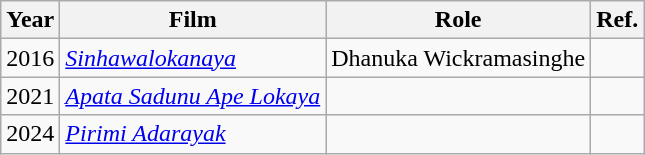<table class="wikitable">
<tr>
<th>Year</th>
<th>Film</th>
<th>Role</th>
<th>Ref.</th>
</tr>
<tr>
<td>2016</td>
<td><em><a href='#'>Sinhawalokanaya</a></em></td>
<td>Dhanuka Wickramasinghe</td>
<td></td>
</tr>
<tr>
<td>2021</td>
<td><em><a href='#'>Apata Sadunu Ape Lokaya</a></em></td>
<td></td>
<td></td>
</tr>
<tr>
<td>2024</td>
<td><em><a href='#'>Pirimi Adarayak</a></em></td>
<td></td>
<td></td>
</tr>
</table>
